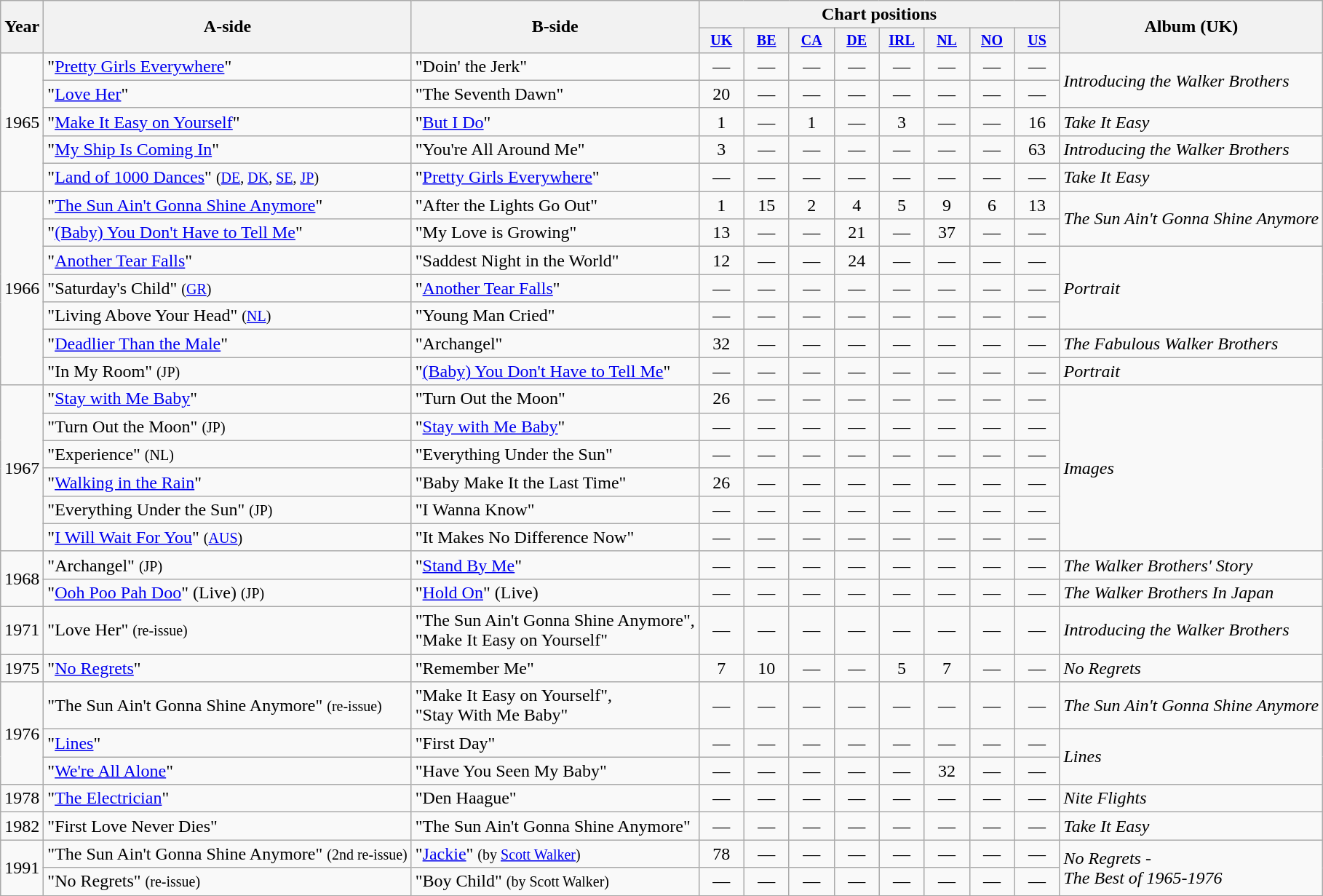<table class="wikitable" style=text-align:center;>
<tr>
<th rowspan="2">Year</th>
<th rowspan="2">A-side</th>
<th rowspan="2">B-side</th>
<th colspan="8">Chart positions</th>
<th rowspan="2">Album (UK)</th>
</tr>
<tr style="font-size:smaller;">
<th width="35"><a href='#'>UK</a><br></th>
<th width="35"><a href='#'>BE</a><br></th>
<th width="35"><a href='#'>CA</a></th>
<th width="35"><a href='#'>DE</a><br></th>
<th width="35"><a href='#'>IRL</a><br></th>
<th width="35"><a href='#'>NL</a><br></th>
<th width="35"><a href='#'>NO</a><br></th>
<th width="35"><a href='#'>US</a><br></th>
</tr>
<tr>
<td rowspan="5">1965</td>
<td align=left>"<a href='#'>Pretty Girls Everywhere</a>"</td>
<td align=left>"Doin' the Jerk"</td>
<td>—</td>
<td>—</td>
<td>—</td>
<td>—</td>
<td>—</td>
<td>—</td>
<td>—</td>
<td>—</td>
<td align=left rowspan="2"><em>Introducing the Walker Brothers</em></td>
</tr>
<tr>
<td align=left>"<a href='#'>Love Her</a>"</td>
<td align=left>"The Seventh Dawn"</td>
<td>20</td>
<td>—</td>
<td>—</td>
<td>—</td>
<td>—</td>
<td>—</td>
<td>—</td>
<td>—</td>
</tr>
<tr>
<td align=left>"<a href='#'>Make It Easy on Yourself</a>"</td>
<td align=left>"<a href='#'>But I Do</a>"</td>
<td>1</td>
<td>—</td>
<td>1</td>
<td>—</td>
<td>3</td>
<td>—</td>
<td>—</td>
<td>16</td>
<td align=left><em>Take It Easy</em></td>
</tr>
<tr>
<td align=left>"<a href='#'>My Ship Is Coming In</a>"</td>
<td align=left>"You're All Around Me"</td>
<td>3</td>
<td>—</td>
<td>—</td>
<td>—</td>
<td>—</td>
<td>—</td>
<td>—</td>
<td>63</td>
<td align=left><em>Introducing the Walker Brothers</em></td>
</tr>
<tr>
<td align=left>"<a href='#'>Land of 1000 Dances</a>" <small>(<a href='#'>DE</a>, <a href='#'>DK</a>, <a href='#'>SE</a>, <a href='#'>JP</a>)</small></td>
<td align=left>"<a href='#'>Pretty Girls Everywhere</a>"</td>
<td>—</td>
<td>—</td>
<td>—</td>
<td>—</td>
<td>—</td>
<td>—</td>
<td>—</td>
<td>—</td>
<td align=left><em>Take It Easy</em></td>
</tr>
<tr>
<td rowspan="7">1966</td>
<td align=left>"<a href='#'>The Sun Ain't Gonna Shine Anymore</a>"</td>
<td align=left>"After the Lights Go Out"</td>
<td>1</td>
<td>15</td>
<td>2</td>
<td>4</td>
<td>5</td>
<td>9</td>
<td>6</td>
<td>13</td>
<td align=left rowspan="2"><em>The Sun Ain't Gonna Shine Anymore</em></td>
</tr>
<tr>
<td align=left>"<a href='#'>(Baby) You Don't Have to Tell Me</a>"</td>
<td align=left>"My Love is Growing"</td>
<td>13</td>
<td>—</td>
<td>—</td>
<td>21</td>
<td>—</td>
<td>37</td>
<td>—</td>
<td>—</td>
</tr>
<tr>
<td align=left>"<a href='#'>Another Tear Falls</a>"</td>
<td align=left>"Saddest Night in the World"</td>
<td>12</td>
<td>—</td>
<td>—</td>
<td>24</td>
<td>—</td>
<td>—</td>
<td>—</td>
<td>—</td>
<td align=left rowspan="3"><em>Portrait</em></td>
</tr>
<tr>
<td align=left>"Saturday's Child" <small>(<a href='#'>GR</a>)</small></td>
<td align=left>"<a href='#'>Another Tear Falls</a>"</td>
<td>—</td>
<td>—</td>
<td>—</td>
<td>—</td>
<td>—</td>
<td>—</td>
<td>—</td>
<td>—</td>
</tr>
<tr>
<td align=left>"Living Above Your Head" <small>(<a href='#'>NL</a>)</small></td>
<td align=left>"Young Man Cried"</td>
<td>—</td>
<td>—</td>
<td>—</td>
<td>—</td>
<td>—</td>
<td>—</td>
<td>—</td>
<td>—</td>
</tr>
<tr>
<td align=left>"<a href='#'>Deadlier Than the Male</a>"</td>
<td align=left>"Archangel"</td>
<td>32</td>
<td>—</td>
<td>—</td>
<td>—</td>
<td>—</td>
<td>—</td>
<td>—</td>
<td>—</td>
<td align=left><em>The Fabulous Walker Brothers</em></td>
</tr>
<tr>
<td align=left>"In My Room" <small>(JP)</small></td>
<td align=left>"<a href='#'>(Baby) You Don't Have to Tell Me</a>"</td>
<td>—</td>
<td>—</td>
<td>—</td>
<td>—</td>
<td>—</td>
<td>—</td>
<td>—</td>
<td>—</td>
<td align=left><em>Portrait</em></td>
</tr>
<tr>
<td rowspan="6">1967</td>
<td align=left>"<a href='#'>Stay with Me Baby</a>"</td>
<td align=left>"Turn Out the Moon"</td>
<td>26</td>
<td>—</td>
<td>—</td>
<td>—</td>
<td>—</td>
<td>—</td>
<td>—</td>
<td>—</td>
<td align=left rowspan="6"><em>Images</em></td>
</tr>
<tr>
<td align=left>"Turn Out the Moon" <small>(JP)</small></td>
<td align=left>"<a href='#'>Stay with Me Baby</a>"</td>
<td>—</td>
<td>—</td>
<td>—</td>
<td>—</td>
<td>—</td>
<td>—</td>
<td>—</td>
<td>—</td>
</tr>
<tr>
<td align=left>"Experience" <small>(NL)</small></td>
<td align=left>"Everything Under the Sun"</td>
<td>—</td>
<td>—</td>
<td>—</td>
<td>—</td>
<td>—</td>
<td>—</td>
<td>—</td>
<td>—</td>
</tr>
<tr>
<td align=left>"<a href='#'>Walking in the Rain</a>"</td>
<td align=left>"Baby Make It the Last Time"</td>
<td>26</td>
<td>—</td>
<td>—</td>
<td>—</td>
<td>—</td>
<td>—</td>
<td>—</td>
<td>—</td>
</tr>
<tr>
<td align=left>"Everything Under the Sun" <small>(JP)</small></td>
<td align=left>"I Wanna Know"</td>
<td>—</td>
<td>—</td>
<td>—</td>
<td>—</td>
<td>—</td>
<td>—</td>
<td>—</td>
<td>—</td>
</tr>
<tr>
<td align=left>"<a href='#'>I Will Wait For You</a>" <small>(<a href='#'>AUS</a>)</small></td>
<td align=left>"It Makes No Difference Now"</td>
<td>—</td>
<td>—</td>
<td>—</td>
<td>—</td>
<td>—</td>
<td>—</td>
<td>—</td>
<td>—</td>
</tr>
<tr>
<td rowspan="2">1968</td>
<td align=left>"Archangel" <small>(JP)</small></td>
<td align=left>"<a href='#'>Stand By Me</a>"</td>
<td>—</td>
<td>—</td>
<td>—</td>
<td>—</td>
<td>—</td>
<td>—</td>
<td>—</td>
<td>—</td>
<td align=left><em>The Walker Brothers' Story</em></td>
</tr>
<tr>
<td align=left>"<a href='#'>Ooh Poo Pah Doo</a>" (Live) <small>(JP)</small></td>
<td align=left>"<a href='#'>Hold On</a>" (Live)</td>
<td>—</td>
<td>—</td>
<td>—</td>
<td>—</td>
<td>—</td>
<td>—</td>
<td>—</td>
<td>—</td>
<td align=left><em>The Walker Brothers In Japan</em></td>
</tr>
<tr>
<td>1971</td>
<td align=left>"Love Her" <small>(re-issue)</small></td>
<td align=left>"The Sun Ain't Gonna Shine Anymore",<br>"Make It Easy on Yourself"</td>
<td>—</td>
<td>—</td>
<td>—</td>
<td>—</td>
<td>—</td>
<td>—</td>
<td>—</td>
<td>—</td>
<td align=left><em>Introducing the Walker Brothers</em></td>
</tr>
<tr>
<td>1975</td>
<td align=left>"<a href='#'>No Regrets</a>"</td>
<td align=left>"Remember Me"</td>
<td>7</td>
<td>10</td>
<td>—</td>
<td>—</td>
<td>5</td>
<td>7</td>
<td>—</td>
<td>—</td>
<td align=left><em>No Regrets</em></td>
</tr>
<tr>
<td rowspan="3">1976</td>
<td align=left>"The Sun Ain't Gonna Shine Anymore" <small>(re-issue)</small></td>
<td align=left>"Make It Easy on Yourself",<br>"Stay With Me Baby"</td>
<td>—</td>
<td>—</td>
<td>—</td>
<td>—</td>
<td>—</td>
<td>—</td>
<td>—</td>
<td>—</td>
<td align=left><em>The Sun Ain't Gonna Shine Anymore</em></td>
</tr>
<tr>
<td align=left>"<a href='#'>Lines</a>"</td>
<td align=left>"First Day"</td>
<td>—</td>
<td>—</td>
<td>—</td>
<td>—</td>
<td>—</td>
<td>—</td>
<td>—</td>
<td>—</td>
<td align=left rowspan="2"><em>Lines</em></td>
</tr>
<tr>
<td align=left>"<a href='#'>We're All Alone</a>"</td>
<td align=left>"Have You Seen My Baby"</td>
<td>—</td>
<td>—</td>
<td>—</td>
<td>—</td>
<td>—</td>
<td>32</td>
<td>—</td>
<td>—</td>
</tr>
<tr>
<td>1978</td>
<td align=left>"<a href='#'>The Electrician</a>"</td>
<td align=left>"Den Haague"</td>
<td>—</td>
<td>—</td>
<td>—</td>
<td>—</td>
<td>—</td>
<td>—</td>
<td>—</td>
<td>—</td>
<td align=left><em>Nite Flights</em></td>
</tr>
<tr>
<td>1982</td>
<td align=left>"First Love Never Dies"</td>
<td align=left>"The Sun Ain't Gonna Shine Anymore"</td>
<td>—</td>
<td>—</td>
<td>—</td>
<td>—</td>
<td>—</td>
<td>—</td>
<td>—</td>
<td>—</td>
<td align=left><em>Take It Easy</em></td>
</tr>
<tr>
<td rowspan="2">1991</td>
<td align=left>"The Sun Ain't Gonna Shine Anymore" <small>(2nd re-issue)</small></td>
<td align=left>"<a href='#'>Jackie</a>" <small>(by <a href='#'>Scott Walker</a>)</small></td>
<td>78</td>
<td>—</td>
<td>—</td>
<td>—</td>
<td>—</td>
<td>—</td>
<td>—</td>
<td>—</td>
<td align=left rowspan="2"><em>No Regrets -<br>The Best of 1965-1976</em></td>
</tr>
<tr>
<td align=left>"No Regrets" <small>(re-issue)</small></td>
<td align=left>"Boy Child" <small>(by Scott Walker)</small></td>
<td>—</td>
<td>—</td>
<td>—</td>
<td>—</td>
<td>—</td>
<td>—</td>
<td>—</td>
<td>—</td>
</tr>
<tr>
</tr>
</table>
